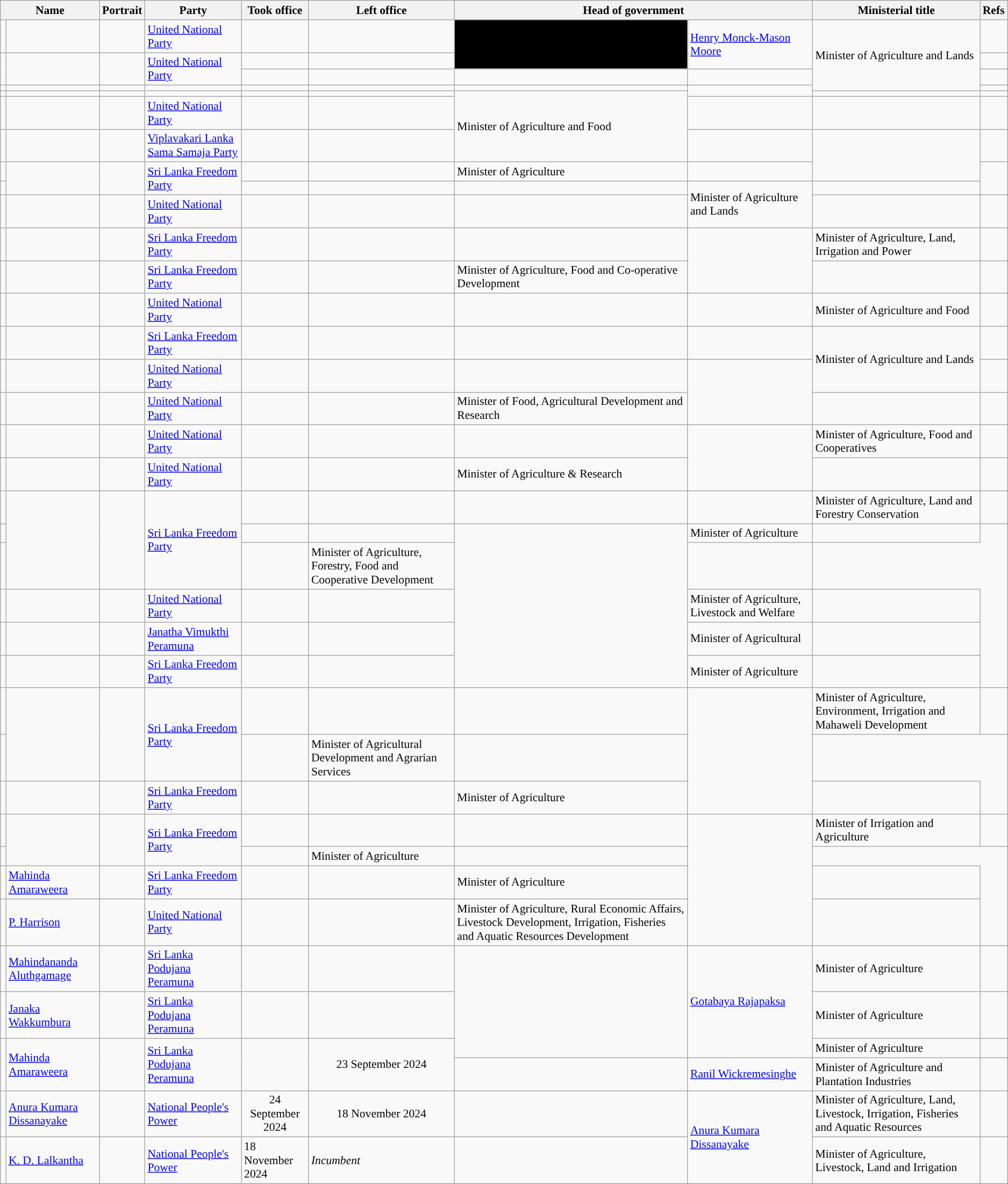<table class="wikitable plainrowheaders sortable" style="font-size:90%; text-align:left;">
<tr>
<th scope=col colspan="2">Name</th>
<th scope=col class=unsortable>Portrait</th>
<th scope=col>Party</th>
<th scope=col>Took office</th>
<th scope=col>Left office</th>
<th scope=col colspan="2">Head of government</th>
<th scope=col>Ministerial title</th>
<th scope=col class=unsortable>Refs</th>
</tr>
<tr>
<td !align="center" style="background:"></td>
<td></td>
<td align=center></td>
<td><a href='#'>United National Party</a></td>
<td align="center"></td>
<td align=center></td>
<td !align="center" rowspan=2 style="background:black; color:white;"></td>
<td rowspan="2"><a href='#'>Henry Monck-Mason Moore</a></td>
<td rowspan="4">Minister of Agriculture and Lands</td>
<td align=center></td>
</tr>
<tr>
<td !align="center" rowspan=2 style="background:"></td>
<td rowspan=2></td>
<td align=center rowspan=2></td>
<td rowspan="2"><a href='#'>United National Party</a></td>
<td align="center"></td>
<td align=center></td>
<td align="center"></td>
</tr>
<tr>
<td align="center"></td>
<td align=center></td>
<td !align="center" style="background:"></td>
<td></td>
<td align=center></td>
</tr>
<tr>
<td !align="center" style="background:"></td>
<td></td>
<td></td>
<td></td>
<td align=center></td>
<td align=center></td>
<td !align="center" style="background:"></td>
<td rowspan=2></td>
<td align=center></td>
</tr>
<tr>
<td !align="center" style="background:"></td>
<td></td>
<td align=center></td>
<td></td>
<td align=center></td>
<td></td>
<td rowspan=3>Minister of Agriculture and Food</td>
<td align=center></td>
</tr>
<tr>
<td !align="center" style="background:"></td>
<td></td>
<td align=center></td>
<td><a href='#'>United National Party</a></td>
<td align=center></td>
<td align=center></td>
<td !align="center" style="background:"></td>
<td></td>
<td align=center></td>
</tr>
<tr>
<td !align="center" style="background:"></td>
<td></td>
<td align=center></td>
<td><a href='#'>Viplavakari Lanka Sama Samaja Party</a></td>
<td align=center></td>
<td align=center></td>
<td !align="center" style="background:"></td>
<td rowspan=2></td>
<td align=center></td>
</tr>
<tr>
<td !align="center" style="background:"></td>
<td rowspan=2></td>
<td rowspan=2></td>
<td rowspan=2><a href='#'>Sri Lanka Freedom Party</a></td>
<td align=center></td>
<td></td>
<td>Minister of Agriculture</td>
<td align=center></td>
</tr>
<tr>
<td></td>
<td align=center></td>
<td !align="center" style="background:"></td>
<td></td>
<td rowspan=2>Minister of Agriculture and Lands</td>
<td align=center></td>
</tr>
<tr>
<td !align="center" style="background:"></td>
<td></td>
<td></td>
<td><a href='#'>United National Party</a></td>
<td align=center></td>
<td align=center></td>
<td !align="center" style="background:"></td>
<td></td>
<td align=center></td>
</tr>
<tr>
<td !align="center" style="background:"></td>
<td></td>
<td></td>
<td><a href='#'>Sri Lanka Freedom Party</a></td>
<td align=center></td>
<td align=center></td>
<td !align="center" style="background:"></td>
<td rowspan=2></td>
<td>Minister of Agriculture, Land, Irrigation and Power</td>
<td align=center></td>
</tr>
<tr>
<td !align="center" style="background:"></td>
<td></td>
<td></td>
<td><a href='#'>Sri Lanka Freedom Party</a></td>
<td align=center></td>
<td align=center></td>
<td>Minister of Agriculture, Food and Co-operative Development</td>
<td align=center></td>
</tr>
<tr>
<td !align="center" style="background:"></td>
<td></td>
<td></td>
<td><a href='#'>United National Party</a></td>
<td></td>
<td></td>
<td !align="center" style="background:"></td>
<td></td>
<td>Minister of Agriculture and Food</td>
<td align=center></td>
</tr>
<tr>
<td !align="center" style="background:"></td>
<td></td>
<td></td>
<td><a href='#'>Sri Lanka Freedom Party</a></td>
<td></td>
<td></td>
<td !align="center" style="background:"></td>
<td></td>
<td rowspan=2>Minister of Agriculture and Lands</td>
<td align=center></td>
</tr>
<tr>
<td !align="center" style="background:"></td>
<td></td>
<td align=center></td>
<td><a href='#'>United National Party</a></td>
<td align=center></td>
<td></td>
<td !align="center" style="background:"></td>
<td rowspan=2></td>
<td align=center></td>
</tr>
<tr>
<td !align="center" style="background:"></td>
<td></td>
<td></td>
<td><a href='#'>United National Party</a></td>
<td></td>
<td></td>
<td>Minister of Food, Agricultural Development and Research</td>
<td align=center></td>
</tr>
<tr>
<td !align="center" style="background:"></td>
<td></td>
<td></td>
<td><a href='#'>United National Party</a></td>
<td align=center></td>
<td></td>
<td !align="center" style="background:"></td>
<td rowspan=2></td>
<td>Minister of Agriculture, Food and Cooperatives</td>
<td align=center></td>
</tr>
<tr>
<td !align="center" style="background:"></td>
<td></td>
<td></td>
<td><a href='#'>United National Party</a></td>
<td align=center></td>
<td></td>
<td>Minister of Agriculture & Research</td>
<td align=center></td>
</tr>
<tr>
<td !align="center" style="background:"></td>
<td rowspan=3></td>
<td align=center rowspan=3></td>
<td rowspan=3><a href='#'>Sri Lanka Freedom Party</a></td>
<td align=center></td>
<td align=center></td>
<td !align="center" style="background:"></td>
<td></td>
<td>Minister of Agriculture, Land and Forestry Conservation</td>
<td align=center></td>
</tr>
<tr>
<td align=center></td>
<td align=center></td>
<td !align="center" style="background:"></td>
<td rowspan=5></td>
<td>Minister of Agriculture</td>
<td align=center></td>
</tr>
<tr>
<td align=center></td>
<td align=center></td>
<td>Minister of Agriculture, Forestry, Food and Cooperative Development</td>
<td align=center></td>
</tr>
<tr>
<td !align="center" style="background:"></td>
<td></td>
<td align=center></td>
<td><a href='#'>United National Party</a></td>
<td align=center></td>
<td></td>
<td>Minister of Agriculture, Livestock and Welfare</td>
<td align=center></td>
</tr>
<tr>
<td !align="center" style="background:"></td>
<td></td>
<td align=center></td>
<td><a href='#'>Janatha Vimukthi Peramuna</a></td>
<td align=center></td>
<td></td>
<td>Minister of Agricultural</td>
<td align=center></td>
</tr>
<tr>
<td style="background:"></td>
<td></td>
<td align=center></td>
<td><a href='#'>Sri Lanka Freedom Party</a></td>
<td align=center></td>
<td></td>
<td>Minister of Agriculture</td>
<td align=center></td>
</tr>
<tr>
<td !align="center" style="background:"></td>
<td rowspan=2></td>
<td align=center rowspan=2></td>
<td rowspan=2><a href='#'>Sri Lanka Freedom Party</a></td>
<td align=center></td>
<td></td>
<td !align="center" style="background:"></td>
<td rowspan=3></td>
<td>Minister of Agriculture, Environment, Irrigation and Mahaweli Development</td>
<td align=center></td>
</tr>
<tr>
<td align=center></td>
<td></td>
<td>Minister of Agricultural Development and Agrarian Services</td>
<td align=center></td>
</tr>
<tr>
<td !align="center" style="background:"></td>
<td></td>
<td align=center></td>
<td><a href='#'>Sri Lanka Freedom Party</a></td>
<td align=center></td>
<td></td>
<td>Minister of Agriculture</td>
<td align=center></td>
</tr>
<tr>
<td !align="center" style="background:"></td>
<td rowspan=2></td>
<td align=center rowspan=2></td>
<td rowspan=2><a href='#'>Sri Lanka Freedom Party</a></td>
<td align=center></td>
<td align=center></td>
<td !align="center" style="background:"></td>
<td rowspan="4"></td>
<td>Minister of Irrigation and Agriculture</td>
<td align=center></td>
</tr>
<tr>
<td align=center></td>
<td align=center></td>
<td>Minister of Agriculture</td>
<td align=center></td>
</tr>
<tr>
<td !align="center" style="background:"></td>
<td><a href='#'>Mahinda Amaraweera</a></td>
<td></td>
<td><a href='#'>Sri Lanka Freedom Party</a></td>
<td align=center></td>
<td align=center></td>
<td>Minister of Agriculture</td>
<td></td>
</tr>
<tr>
<td !align="center" style="background:"></td>
<td><a href='#'>P. Harrison</a></td>
<td align=center></td>
<td><a href='#'>United National Party</a></td>
<td align=center></td>
<td align=center></td>
<td>Minister of Agriculture, Rural Economic Affairs, Livestock Development, Irrigation, Fisheries and Aquatic Resources Development</td>
<td></td>
</tr>
<tr>
<td !align="center" style="background:"></td>
<td><a href='#'>Mahindananda Aluthgamage</a></td>
<td></td>
<td><a href='#'>Sri Lanka Podujana Peramuna</a></td>
<td align=center></td>
<td align=center></td>
<td !align="center" rowspan=3 style="background:"></td>
<td rowspan=3><a href='#'>Gotabaya Rajapaksa</a></td>
<td>Minister of Agriculture</td>
<td></td>
</tr>
<tr>
<td !align="center" style="background:"></td>
<td><a href='#'>Janaka Wakkumbura</a></td>
<td></td>
<td><a href='#'>Sri Lanka Podujana Peramuna</a></td>
<td align=center></td>
<td align=center></td>
<td>Minister of Agriculture</td>
<td></td>
</tr>
<tr>
<td !align="center" rowspan=2 style="background:"></td>
<td rowspan=2><a href='#'>Mahinda Amaraweera</a></td>
<td rowspan=2></td>
<td rowspan=2><a href='#'>Sri Lanka Podujana Peramuna</a></td>
<td align=center rowspan=2></td>
<td align=center rowspan=2>23 September 2024</td>
<td>Minister of Agriculture</td>
<td></td>
</tr>
<tr>
<td !align="center" style="background:"></td>
<td><a href='#'>Ranil Wickremesinghe</a></td>
<td>Minister of Agriculture and Plantation Industries</td>
<td align=center></td>
</tr>
<tr>
<td !align="center" style="background:"></td>
<td><a href='#'>Anura Kumara Dissanayake</a></td>
<td></td>
<td><a href='#'>National People's Power</a></td>
<td align=center>24 September 2024</td>
<td align=center>18 November 2024</td>
<td !align="center" style="background:"></td>
<td rowspan="2"><a href='#'>Anura Kumara Dissanayake</a></td>
<td>Minister of Agriculture, Land, Livestock, Irrigation, Fisheries and Aquatic Resources</td>
<td align=center></td>
</tr>
<tr>
<td !align="center" style="background:"></td>
<td><a href='#'>K. D. Lalkantha</a></td>
<td></td>
<td><a href='#'>National People's Power</a></td>
<td>18 November 2024</td>
<td><em>Incumbent</em></td>
<td !align="center" style="background:"></td>
<td>Minister of Agriculture, Livestock, Land and Irrigation</td>
<td></td>
</tr>
</table>
